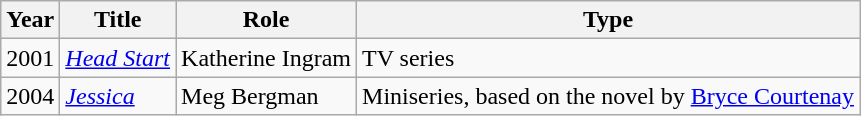<table class="wikitable">
<tr>
<th>Year</th>
<th>Title</th>
<th>Role</th>
<th>Type</th>
</tr>
<tr>
<td>2001</td>
<td><em><a href='#'>Head Start</a></em></td>
<td>Katherine Ingram</td>
<td>TV series</td>
</tr>
<tr>
<td>2004</td>
<td><em><a href='#'>Jessica</a></em></td>
<td>Meg Bergman</td>
<td>Miniseries, based on the novel by <a href='#'>Bryce Courtenay</a></td>
</tr>
</table>
